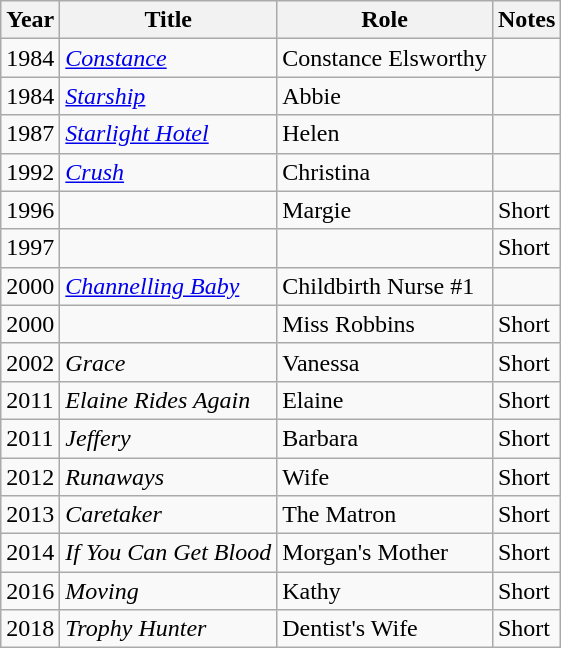<table class="wikitable sortable">
<tr>
<th>Year</th>
<th>Title</th>
<th>Role</th>
<th class="unsortable">Notes</th>
</tr>
<tr>
<td>1984</td>
<td><em><a href='#'>Constance</a></em></td>
<td>Constance Elsworthy</td>
<td></td>
</tr>
<tr>
<td>1984</td>
<td><em><a href='#'>Starship</a></em></td>
<td>Abbie</td>
<td></td>
</tr>
<tr>
<td>1987</td>
<td><em><a href='#'>Starlight Hotel</a></em></td>
<td>Helen</td>
<td></td>
</tr>
<tr>
<td>1992</td>
<td><em><a href='#'>Crush</a></em></td>
<td>Christina</td>
</tr>
<tr>
<td>1996</td>
<td><em></em></td>
<td>Margie</td>
<td>Short</td>
</tr>
<tr>
<td>1997</td>
<td><em></em></td>
<td></td>
<td>Short</td>
</tr>
<tr>
<td>2000</td>
<td><em><a href='#'>Channelling Baby</a></em></td>
<td>Childbirth Nurse #1</td>
<td></td>
</tr>
<tr>
<td>2000</td>
<td><em></em></td>
<td>Miss Robbins</td>
<td>Short</td>
</tr>
<tr>
<td>2002</td>
<td><em>Grace</em></td>
<td>Vanessa</td>
<td>Short</td>
</tr>
<tr>
<td>2011</td>
<td><em>Elaine Rides Again</em></td>
<td>Elaine</td>
<td>Short</td>
</tr>
<tr>
<td>2011</td>
<td><em>Jeffery</em></td>
<td>Barbara</td>
<td>Short</td>
</tr>
<tr>
<td>2012</td>
<td><em>Runaways</em></td>
<td>Wife</td>
<td>Short</td>
</tr>
<tr>
<td>2013</td>
<td><em>Caretaker</em></td>
<td>The Matron</td>
<td>Short</td>
</tr>
<tr>
<td>2014</td>
<td><em>If You Can Get Blood</em></td>
<td>Morgan's Mother</td>
<td>Short</td>
</tr>
<tr>
<td>2016</td>
<td><em>Moving</em></td>
<td>Kathy</td>
<td>Short</td>
</tr>
<tr>
<td>2018</td>
<td><em>Trophy Hunter</em></td>
<td>Dentist's Wife</td>
<td>Short</td>
</tr>
</table>
